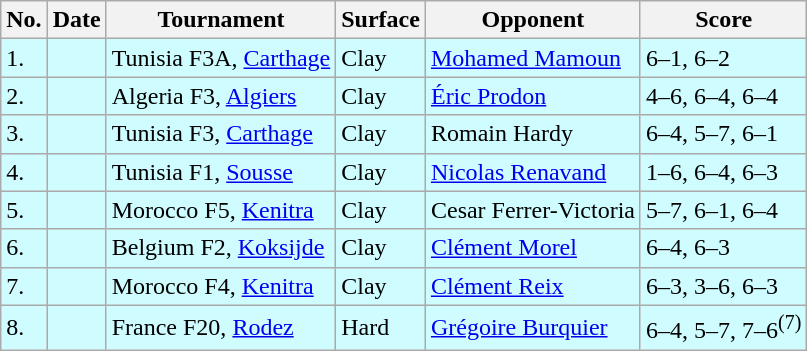<table class="sortable wikitable">
<tr>
<th>No.</th>
<th>Date</th>
<th>Tournament</th>
<th>Surface</th>
<th>Opponent</th>
<th class="unsortable">Score</th>
</tr>
<tr style="background:#cffcff;">
<td>1.</td>
<td></td>
<td>Tunisia F3A, <a href='#'>Carthage</a></td>
<td>Clay</td>
<td> <a href='#'>Mohamed Mamoun</a></td>
<td>6–1, 6–2</td>
</tr>
<tr style="background:#cffcff;">
<td>2.</td>
<td></td>
<td>Algeria F3, <a href='#'>Algiers</a></td>
<td>Clay</td>
<td> <a href='#'>Éric Prodon</a></td>
<td>4–6, 6–4, 6–4</td>
</tr>
<tr style="background:#cffcff;">
<td>3.</td>
<td></td>
<td>Tunisia F3, <a href='#'>Carthage</a></td>
<td>Clay</td>
<td> Romain Hardy</td>
<td>6–4, 5–7, 6–1</td>
</tr>
<tr style="background:#cffcff;">
<td>4.</td>
<td></td>
<td>Tunisia F1, <a href='#'>Sousse</a></td>
<td>Clay</td>
<td> <a href='#'>Nicolas Renavand</a></td>
<td>1–6, 6–4, 6–3</td>
</tr>
<tr style="background:#cffcff;">
<td>5.</td>
<td></td>
<td>Morocco F5, <a href='#'>Kenitra</a></td>
<td>Clay</td>
<td> Cesar Ferrer-Victoria</td>
<td>5–7, 6–1, 6–4</td>
</tr>
<tr style="background:#cffcff;">
<td>6.</td>
<td></td>
<td>Belgium F2, <a href='#'>Koksijde</a></td>
<td>Clay</td>
<td> <a href='#'>Clément Morel</a></td>
<td>6–4, 6–3</td>
</tr>
<tr style="background:#cffcff;">
<td>7.</td>
<td></td>
<td>Morocco F4, <a href='#'>Kenitra</a></td>
<td>Clay</td>
<td> <a href='#'>Clément Reix</a></td>
<td>6–3, 3–6, 6–3</td>
</tr>
<tr style="background:#cffcff;">
<td>8.</td>
<td></td>
<td>France F20, <a href='#'>Rodez</a></td>
<td>Hard</td>
<td> <a href='#'>Grégoire Burquier</a></td>
<td>6–4, 5–7, 7–6<sup>(7)</sup></td>
</tr>
</table>
